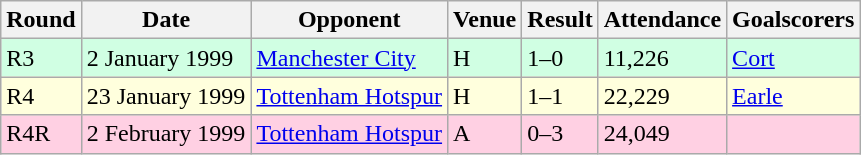<table class="wikitable">
<tr>
<th>Round</th>
<th>Date</th>
<th>Opponent</th>
<th>Venue</th>
<th>Result</th>
<th>Attendance</th>
<th>Goalscorers</th>
</tr>
<tr style="background-color: #d0ffe3;">
<td>R3</td>
<td>2 January 1999</td>
<td><a href='#'>Manchester City</a></td>
<td>H</td>
<td>1–0</td>
<td>11,226</td>
<td><a href='#'>Cort</a></td>
</tr>
<tr style="background-color: #ffffdd;">
<td>R4</td>
<td>23 January 1999</td>
<td><a href='#'>Tottenham Hotspur</a></td>
<td>H</td>
<td>1–1</td>
<td>22,229</td>
<td><a href='#'>Earle</a></td>
</tr>
<tr style="background-color: #ffd0e3;">
<td>R4R</td>
<td>2 February 1999</td>
<td><a href='#'>Tottenham Hotspur</a></td>
<td>A</td>
<td>0–3</td>
<td>24,049</td>
<td></td>
</tr>
</table>
